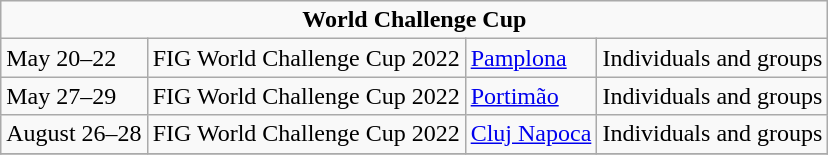<table class="wikitable">
<tr>
<td colspan="4" style="text-align:center;"><strong>World Challenge Cup</strong></td>
</tr>
<tr>
<td>May 20–22</td>
<td>FIG World Challenge Cup 2022</td>
<td>  <a href='#'>Pamplona</a></td>
<td>Individuals and groups</td>
</tr>
<tr>
<td>May 27–29</td>
<td>FIG World Challenge Cup 2022</td>
<td>  <a href='#'>Portimão</a></td>
<td>Individuals and groups</td>
</tr>
<tr>
<td>August 26–28</td>
<td>FIG World Challenge Cup 2022</td>
<td>  <a href='#'>Cluj Napoca</a></td>
<td>Individuals and groups</td>
</tr>
<tr>
</tr>
</table>
